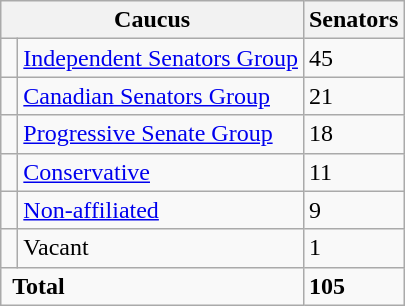<table class="wikitable col3right">
<tr>
<th colspan="2">Caucus</th>
<th>Senators</th>
</tr>
<tr>
<td> </td>
<td><a href='#'>Independent Senators Group</a></td>
<td>45</td>
</tr>
<tr>
<td> </td>
<td><a href='#'>Canadian Senators Group</a></td>
<td>21</td>
</tr>
<tr>
<td> </td>
<td><a href='#'>Progressive Senate Group</a></td>
<td>18</td>
</tr>
<tr>
<td> </td>
<td><a href='#'>Conservative</a></td>
<td>11</td>
</tr>
<tr>
<td> </td>
<td><a href='#'>Non-affiliated</a></td>
<td>9</td>
</tr>
<tr>
<td> </td>
<td>Vacant</td>
<td>1</td>
</tr>
<tr>
<td colspan="2"> <strong>Total</strong></td>
<td><strong>105</strong></td>
</tr>
</table>
